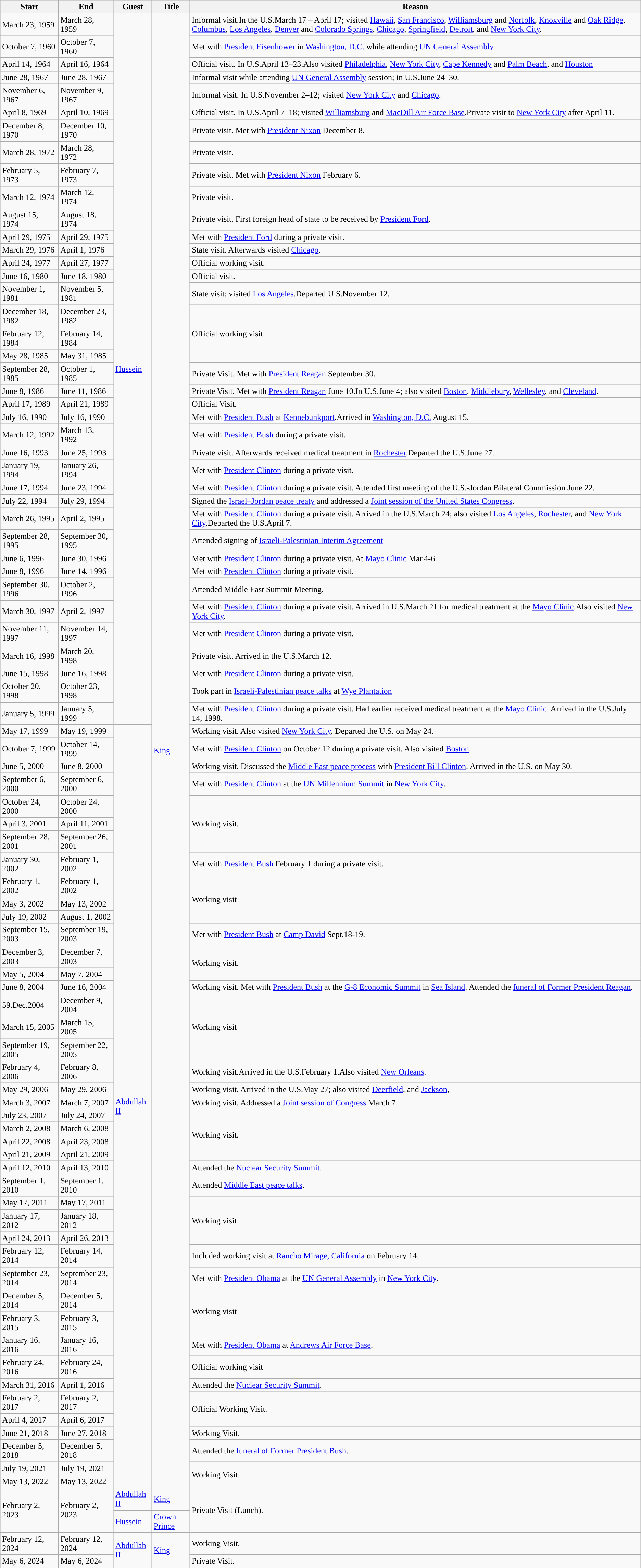<table class="wikitable sortable">
<tr>
<th>Start</th>
<th>End</th>
<th>Guest</th>
<th>Title</th>
<th>Reason</th>
</tr>
<tr>
<td>March 23, 1959</td>
<td>March 28, 1959</td>
<td rowspan=39><a href='#'>Hussein</a></td>
<td rowspan=82><a href='#'>King</a></td>
<td>Informal visit.In the U.S.March 17 – April 17; visited <a href='#'>Hawaii</a>, <a href='#'>San Francisco</a>, <a href='#'>Williamsburg</a> and <a href='#'>Norfolk</a>, <a href='#'>Knoxville</a> and <a href='#'>Oak Ridge</a>, <a href='#'>Columbus</a>, <a href='#'>Los Angeles</a>, <a href='#'>Denver</a> and <a href='#'>Colorado Springs</a>, <a href='#'>Chicago</a>, <a href='#'>Springfield</a>, <a href='#'>Detroit</a>, and <a href='#'>New York City</a>.</td>
</tr>
<tr>
<td>October 7, 1960</td>
<td>October 7, 1960</td>
<td>Met with <a href='#'>President Eisenhower</a> in <a href='#'>Washington, D.C.</a> while attending <a href='#'>UN General Assembly</a>.</td>
</tr>
<tr>
<td>April 14, 1964</td>
<td>April 16, 1964</td>
<td>Official visit. In U.S.April 13–23.Also visited <a href='#'>Philadelphia</a>, <a href='#'>New York City</a>, <a href='#'>Cape Kennedy</a> and <a href='#'>Palm Beach</a>, and <a href='#'>Houston</a></td>
</tr>
<tr>
<td>June 28, 1967</td>
<td>June 28, 1967</td>
<td>Informal visit while attending <a href='#'>UN General Assembly</a> session; in U.S.June 24–30.</td>
</tr>
<tr>
<td>November 6, 1967</td>
<td>November 9, 1967</td>
<td>Informal visit. In U.S.November 2–12; visited <a href='#'>New York City</a> and <a href='#'>Chicago</a>.</td>
</tr>
<tr>
<td>April 8, 1969</td>
<td>April 10, 1969</td>
<td>Official visit. In U.S.April 7–18; visited <a href='#'>Williamsburg</a> and <a href='#'>MacDill Air Force Base</a>.Private visit to <a href='#'>New York City</a> after April 11.</td>
</tr>
<tr>
<td>December 8, 1970</td>
<td>December 10, 1970</td>
<td>Private visit. Met with <a href='#'>President Nixon</a> December 8.</td>
</tr>
<tr>
<td>March 28, 1972</td>
<td>March 28, 1972</td>
<td>Private visit.</td>
</tr>
<tr>
<td>February 5, 1973</td>
<td>February 7, 1973</td>
<td>Private visit. Met with <a href='#'>President Nixon</a> February 6.</td>
</tr>
<tr>
<td>March 12, 1974</td>
<td>March 12, 1974</td>
<td>Private visit.</td>
</tr>
<tr>
<td>August 15, 1974</td>
<td>August 18, 1974</td>
<td>Private visit. First foreign head of state to be received by <a href='#'>President Ford</a>.</td>
</tr>
<tr>
<td>April 29, 1975</td>
<td>April 29, 1975</td>
<td>Met with <a href='#'>President Ford</a> during a private visit.</td>
</tr>
<tr>
<td>March 29, 1976</td>
<td>April 1, 1976</td>
<td>State visit. Afterwards visited <a href='#'>Chicago</a>.</td>
</tr>
<tr>
<td>April 24, 1977</td>
<td>April 27, 1977</td>
<td>Official working visit.</td>
</tr>
<tr>
<td>June 16, 1980</td>
<td>June 18, 1980</td>
<td>Official visit.</td>
</tr>
<tr>
<td>November 1, 1981</td>
<td>November 5, 1981</td>
<td>State visit; visited <a href='#'>Los Angeles</a>.Departed U.S.November 12.</td>
</tr>
<tr>
<td>December 18, 1982</td>
<td>December 23, 1982</td>
<td rowspan=3>Official working visit.</td>
</tr>
<tr>
<td>February 12, 1984</td>
<td>February 14, 1984</td>
</tr>
<tr>
<td>May 28, 1985</td>
<td>May 31, 1985</td>
</tr>
<tr>
<td>September 28, 1985</td>
<td>October 1, 1985</td>
<td>Private Visit. Met with <a href='#'>President Reagan</a> September 30.</td>
</tr>
<tr>
<td>June 8, 1986</td>
<td>June 11, 1986</td>
<td>Private Visit. Met with <a href='#'>President Reagan</a> June 10.In U.S.June 4; also visited <a href='#'>Boston</a>, <a href='#'>Middlebury</a>, <a href='#'>Wellesley</a>, and <a href='#'>Cleveland</a>.</td>
</tr>
<tr>
<td>April 17, 1989</td>
<td>April 21, 1989</td>
<td>Official Visit.</td>
</tr>
<tr>
<td>July 16, 1990</td>
<td>July 16, 1990</td>
<td>Met with <a href='#'>President Bush</a> at <a href='#'>Kennebunkport</a>.Arrived in <a href='#'>Washington, D.C.</a> August 15.</td>
</tr>
<tr>
<td>March 12, 1992</td>
<td>March 13, 1992</td>
<td>Met with <a href='#'>President Bush</a> during a private visit.</td>
</tr>
<tr>
<td>June 16, 1993</td>
<td>June 25, 1993</td>
<td>Private visit. Afterwards received medical treatment in <a href='#'>Rochester</a>.Departed the U.S.June 27.</td>
</tr>
<tr>
<td>January 19, 1994</td>
<td>January 26, 1994</td>
<td>Met with <a href='#'>President Clinton</a> during a private visit.</td>
</tr>
<tr>
<td>June 17, 1994</td>
<td>June 23, 1994</td>
<td>Met with <a href='#'>President Clinton</a> during a private visit. Attended first meeting of the U.S.-Jordan Bilateral Commission June 22.</td>
</tr>
<tr>
<td>July 22, 1994</td>
<td>July 29, 1994</td>
<td>Signed the <a href='#'>Israel–Jordan peace treaty</a> and addressed a <a href='#'>Joint session of the United States Congress</a>.</td>
</tr>
<tr>
<td>March 26, 1995</td>
<td>April 2, 1995</td>
<td>Met with <a href='#'>President Clinton</a> during a private visit. Arrived in the U.S.March 24; also visited <a href='#'>Los Angeles</a>, <a href='#'>Rochester</a>, and <a href='#'>New York City</a>.Departed the U.S.April 7.</td>
</tr>
<tr>
<td>September 28, 1995</td>
<td>September 30, 1995</td>
<td>Attended signing of <a href='#'>Israeli-Palestinian Interim Agreement</a></td>
</tr>
<tr>
<td>June 6, 1996</td>
<td>June 30, 1996</td>
<td>Met with <a href='#'>President Clinton</a> during a private visit. At <a href='#'>Mayo Clinic</a> Mar.4-6.</td>
</tr>
<tr>
<td>June 8, 1996</td>
<td>June 14, 1996</td>
<td>Met with <a href='#'>President Clinton</a> during a private visit.</td>
</tr>
<tr>
<td>September 30, 1996</td>
<td>October 2, 1996</td>
<td>Attended Middle East Summit Meeting.</td>
</tr>
<tr>
<td>March 30, 1997</td>
<td>April 2, 1997</td>
<td>Met with <a href='#'>President Clinton</a> during a private visit. Arrived in U.S.March 21 for medical treatment at the <a href='#'>Mayo Clinic</a>.Also visited <a href='#'>New York City</a>.</td>
</tr>
<tr>
<td>November 11, 1997</td>
<td>November 14, 1997</td>
<td>Met with <a href='#'>President Clinton</a> during a private visit.</td>
</tr>
<tr>
<td>March 16, 1998</td>
<td>March 20, 1998</td>
<td>Private visit. Arrived in the U.S.March 12.</td>
</tr>
<tr>
<td>June 15, 1998</td>
<td>June 16, 1998</td>
<td>Met with <a href='#'>President Clinton</a> during a private visit.</td>
</tr>
<tr>
<td>October 20, 1998</td>
<td>October 23, 1998</td>
<td>Took part in <a href='#'>Israeli-Palestinian peace talks</a> at <a href='#'>Wye Plantation</a></td>
</tr>
<tr>
<td>January 5, 1999</td>
<td>January 5, 1999</td>
<td>Met with <a href='#'>President Clinton</a> during a private visit. Had earlier received medical treatment at the <a href='#'>Mayo Clinic</a>. Arrived in the U.S.July 14, 1998.</td>
</tr>
<tr>
<td>May 17, 1999</td>
<td>May 19, 1999</td>
<td rowspan=43><a href='#'>Abdullah II</a></td>
<td>Working visit. Also visited <a href='#'>New York City</a>. Departed the U.S. on May 24.</td>
</tr>
<tr>
<td>October 7, 1999</td>
<td>October 14, 1999</td>
<td>Met with <a href='#'>President Clinton</a> on October 12 during a private visit. Also visited <a href='#'>Boston</a>.</td>
</tr>
<tr>
<td>June 5, 2000</td>
<td>June 8, 2000</td>
<td>Working visit. Discussed the <a href='#'>Middle East peace process</a> with <a href='#'>President Bill Clinton</a>. Arrived in the U.S. on May 30.</td>
</tr>
<tr>
<td>September 6, 2000</td>
<td>September 6, 2000</td>
<td>Met with <a href='#'>President Clinton</a> at the <a href='#'>UN Millennium Summit</a> in <a href='#'>New York City</a>.</td>
</tr>
<tr>
<td>October 24, 2000</td>
<td>October 24, 2000</td>
<td rowspan=3>Working visit.</td>
</tr>
<tr>
<td>April 3, 2001</td>
<td>April 11, 2001</td>
</tr>
<tr>
<td>September 28, 2001</td>
<td>September 26, 2001</td>
</tr>
<tr>
<td>January 30, 2002</td>
<td>February 1, 2002</td>
<td>Met with <a href='#'>President Bush</a> February 1 during a private visit.</td>
</tr>
<tr>
<td>February 1, 2002</td>
<td>February 1, 2002</td>
<td rowspan=3>Working visit</td>
</tr>
<tr>
<td>May 3, 2002</td>
<td>May 13, 2002</td>
</tr>
<tr>
<td>July 19, 2002</td>
<td>August 1, 2002</td>
</tr>
<tr>
<td>September 15, 2003</td>
<td>September 19, 2003</td>
<td>Met with <a href='#'>President Bush</a> at <a href='#'>Camp David</a> Sept.18-19.</td>
</tr>
<tr>
<td>December 3, 2003</td>
<td>December 7, 2003</td>
<td rowspan=2>Working visit.</td>
</tr>
<tr>
<td>May 5, 2004</td>
<td>May 7, 2004</td>
</tr>
<tr>
<td>June 8, 2004</td>
<td>June 16, 2004</td>
<td>Working visit. Met with <a href='#'>President Bush</a> at the <a href='#'>G-8 Economic Summit</a> in <a href='#'>Sea Island</a>. Attended the <a href='#'>funeral of Former President Reagan</a>.</td>
</tr>
<tr>
<td>59.Dec.2004</td>
<td>December 9, 2004</td>
<td rowspan=3>Working visit</td>
</tr>
<tr>
<td>March 15, 2005</td>
<td>March 15, 2005</td>
</tr>
<tr>
<td>September 19, 2005</td>
<td>September 22, 2005</td>
</tr>
<tr>
<td>February 4, 2006</td>
<td>February 8, 2006</td>
<td>Working visit.Arrived in the U.S.February 1.Also visited <a href='#'>New Orleans</a>.</td>
</tr>
<tr>
<td>May 29, 2006</td>
<td>May 29, 2006</td>
<td>Working visit. Arrived in the U.S.May 27; also visited <a href='#'>Deerfield</a>, and <a href='#'>Jackson</a>,</td>
</tr>
<tr>
<td>March 3, 2007</td>
<td>March 7, 2007</td>
<td>Working visit. Addressed a <a href='#'>Joint session of Congress</a> March 7.</td>
</tr>
<tr>
<td>July 23, 2007</td>
<td>July 24, 2007</td>
<td rowspan=4>Working visit.</td>
</tr>
<tr>
<td>March 2, 2008</td>
<td>March 6, 2008</td>
</tr>
<tr>
<td>April 22, 2008</td>
<td>April 23, 2008</td>
</tr>
<tr>
<td>April 21, 2009</td>
<td>April 21, 2009</td>
</tr>
<tr>
<td>April 12, 2010</td>
<td>April 13, 2010</td>
<td>Attended the <a href='#'>Nuclear Security Summit</a>.</td>
</tr>
<tr>
<td>September 1, 2010</td>
<td>September 1, 2010</td>
<td>Attended <a href='#'>Middle East peace talks</a>.</td>
</tr>
<tr>
<td>May 17, 2011</td>
<td>May 17, 2011</td>
<td rowspan=3>Working visit</td>
</tr>
<tr>
<td>January 17, 2012</td>
<td>January 18, 2012</td>
</tr>
<tr>
<td>April 24, 2013</td>
<td>April 26, 2013</td>
</tr>
<tr>
<td>February 12, 2014</td>
<td>February 14, 2014</td>
<td>Included working visit at <a href='#'>Rancho Mirage, California</a> on February 14.</td>
</tr>
<tr>
<td>September 23, 2014</td>
<td>September 23, 2014</td>
<td>Met with <a href='#'>President Obama</a> at the <a href='#'>UN General Assembly</a> in <a href='#'>New York City</a>.</td>
</tr>
<tr>
<td>December 5, 2014</td>
<td>December 5, 2014</td>
<td rowspan=2>Working visit</td>
</tr>
<tr>
<td>February 3, 2015</td>
<td>February 3, 2015</td>
</tr>
<tr>
<td>January 16, 2016</td>
<td>January 16, 2016</td>
<td>Met with <a href='#'>President Obama</a> at <a href='#'>Andrews Air Force Base</a>.</td>
</tr>
<tr>
<td>February 24, 2016</td>
<td>February 24, 2016</td>
<td>Official working visit</td>
</tr>
<tr>
<td>March 31, 2016</td>
<td>April 1, 2016</td>
<td>Attended the <a href='#'>Nuclear Security Summit</a>.</td>
</tr>
<tr>
<td>February 2, 2017</td>
<td>February 2, 2017</td>
<td rowspan=2>Official Working Visit.</td>
</tr>
<tr>
<td>April 4, 2017</td>
<td>April 6, 2017</td>
</tr>
<tr>
<td>June 21, 2018</td>
<td>June 27, 2018</td>
<td>Working Visit.</td>
</tr>
<tr>
<td>December 5, 2018</td>
<td>December 5, 2018</td>
<td>Attended the <a href='#'>funeral of Former President Bush</a>.</td>
</tr>
<tr>
<td>July 19, 2021</td>
<td>July 19, 2021</td>
<td rowspan=2>Working Visit.</td>
</tr>
<tr>
<td>May 13, 2022</td>
<td>May 13, 2022</td>
</tr>
<tr>
<td rowspan=2>February 2, 2023</td>
<td rowspan=2>February 2, 2023</td>
<td><a href='#'>Abdullah II</a></td>
<td><a href='#'>King</a></td>
<td rowspan=2>Private Visit (Lunch).</td>
</tr>
<tr>
<td><a href='#'>Hussein</a></td>
<td><a href='#'>Crown Prince</a></td>
</tr>
<tr>
<td>February 12, 2024</td>
<td>February 12, 2024</td>
<td rowspan=2><a href='#'>Abdullah II</a></td>
<td rowspan=2><a href='#'>King</a></td>
<td>Working Visit.</td>
</tr>
<tr>
<td>May 6, 2024</td>
<td>May 6, 2024</td>
<td>Private Visit.</td>
</tr>
</table>
